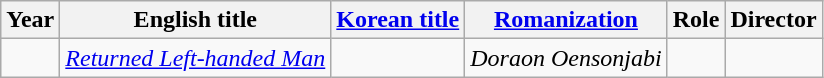<table class="wikitable">
<tr>
<th>Year</th>
<th>English title</th>
<th><a href='#'>Korean title</a></th>
<th><a href='#'>Romanization</a></th>
<th>Role</th>
<th>Director</th>
</tr>
<tr>
<td></td>
<td><em><a href='#'>Returned Left-handed Man</a></em></td>
<td></td>
<td><em>Doraon Oensonjabi</em></td>
<td></td>
<td></td>
</tr>
</table>
